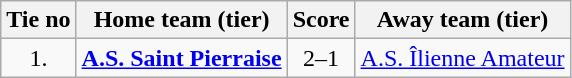<table class="wikitable" style="text-align: center">
<tr>
<th>Tie no</th>
<th>Home team (tier)</th>
<th>Score</th>
<th>Away team (tier)</th>
</tr>
<tr>
<td>1.</td>
<td> <strong><a href='#'>A.S. Saint Pierraise</a></strong></td>
<td>2–1</td>
<td><a href='#'>A.S. Îlienne Amateur</a> </td>
</tr>
</table>
